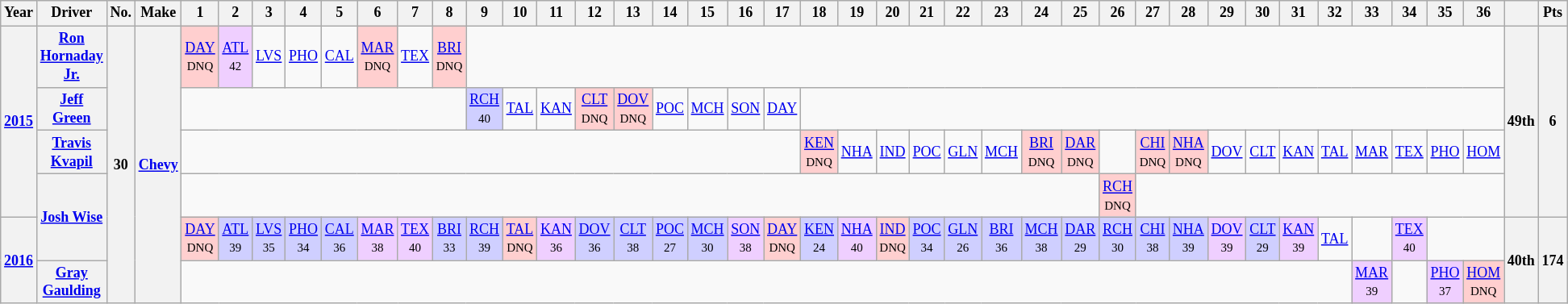<table class="wikitable" style="text-align:center; font-size:75%">
<tr>
<th>Year</th>
<th>Driver</th>
<th>No.</th>
<th>Make</th>
<th>1</th>
<th>2</th>
<th>3</th>
<th>4</th>
<th>5</th>
<th>6</th>
<th>7</th>
<th>8</th>
<th>9</th>
<th>10</th>
<th>11</th>
<th>12</th>
<th>13</th>
<th>14</th>
<th>15</th>
<th>16</th>
<th>17</th>
<th>18</th>
<th>19</th>
<th>20</th>
<th>21</th>
<th>22</th>
<th>23</th>
<th>24</th>
<th>25</th>
<th>26</th>
<th>27</th>
<th>28</th>
<th>29</th>
<th>30</th>
<th>31</th>
<th>32</th>
<th>33</th>
<th>34</th>
<th>35</th>
<th>36</th>
<th></th>
<th>Pts</th>
</tr>
<tr>
<th rowspan=4><a href='#'>2015</a></th>
<th><a href='#'>Ron Hornaday Jr.</a></th>
<th rowspan=6>30</th>
<th rowspan=6><a href='#'>Chevy</a></th>
<td style="background:#FFCFCF;"><a href='#'>DAY</a><br><small>DNQ</small></td>
<td style="background:#EFCFFF;"><a href='#'>ATL</a><br><small>42</small></td>
<td><a href='#'>LVS</a></td>
<td><a href='#'>PHO</a></td>
<td><a href='#'>CAL</a></td>
<td style="background:#FFCFCF;"><a href='#'>MAR</a><br><small>DNQ</small></td>
<td><a href='#'>TEX</a></td>
<td style="background:#FFCFCF;"><a href='#'>BRI</a><br><small>DNQ</small></td>
<td colspan=28></td>
<th rowspan=4>49th</th>
<th rowspan=4>6</th>
</tr>
<tr>
<th><a href='#'>Jeff Green</a></th>
<td colspan=8></td>
<td style="background:#CFCFFF;"><a href='#'>RCH</a><br><small>40</small></td>
<td><a href='#'>TAL</a></td>
<td><a href='#'>KAN</a></td>
<td style="background:#FFCFCF;"><a href='#'>CLT</a><br><small>DNQ</small></td>
<td style="background:#FFCFCF;"><a href='#'>DOV</a><br><small>DNQ</small></td>
<td><a href='#'>POC</a></td>
<td><a href='#'>MCH</a></td>
<td><a href='#'>SON</a></td>
<td><a href='#'>DAY</a></td>
<td colspan=19></td>
</tr>
<tr>
<th><a href='#'>Travis Kvapil</a></th>
<td colspan=17></td>
<td style="background:#FFCFCF;"><a href='#'>KEN</a><br><small>DNQ</small></td>
<td><a href='#'>NHA</a></td>
<td><a href='#'>IND</a></td>
<td><a href='#'>POC</a></td>
<td><a href='#'>GLN</a></td>
<td><a href='#'>MCH</a></td>
<td style="background:#FFCFCF;"><a href='#'>BRI</a><br><small>DNQ</small></td>
<td style="background:#FFCFCF;"><a href='#'>DAR</a><br><small>DNQ</small></td>
<td></td>
<td style="background:#FFCFCF;"><a href='#'>CHI</a><br><small>DNQ</small></td>
<td style="background:#FFCFCF;"><a href='#'>NHA</a><br><small>DNQ</small></td>
<td><a href='#'>DOV</a></td>
<td><a href='#'>CLT</a></td>
<td><a href='#'>KAN</a></td>
<td><a href='#'>TAL</a></td>
<td><a href='#'>MAR</a></td>
<td><a href='#'>TEX</a></td>
<td><a href='#'>PHO</a></td>
<td><a href='#'>HOM</a></td>
</tr>
<tr>
<th rowspan=2><a href='#'>Josh Wise</a></th>
<td colspan=25></td>
<td style="background:#FFCFCF;"><a href='#'>RCH</a><br><small>DNQ</small></td>
<td colspan=10></td>
</tr>
<tr>
<th rowspan=2><a href='#'>2016</a></th>
<td style="background:#FFCFCF;"><a href='#'>DAY</a><br><small>DNQ</small></td>
<td style="background:#CFCFFF;"><a href='#'>ATL</a><br><small>39</small></td>
<td style="background:#CFCFFF;"><a href='#'>LVS</a><br><small>35</small></td>
<td style="background:#CFCFFF;"><a href='#'>PHO</a><br><small>34</small></td>
<td style="background:#CFCFFF;"><a href='#'>CAL</a><br><small>36</small></td>
<td style="background:#EFCFFF;"><a href='#'>MAR</a><br><small>38</small></td>
<td style="background:#EFCFFF;"><a href='#'>TEX</a><br><small>40</small></td>
<td style="background:#CFCFFF;"><a href='#'>BRI</a><br><small>33</small></td>
<td style="background:#CFCFFF;"><a href='#'>RCH</a><br><small>39</small></td>
<td style="background:#FFCFCF;"><a href='#'>TAL</a><br><small>DNQ</small></td>
<td style="background:#EFCFFF;"><a href='#'>KAN</a><br><small>36</small></td>
<td style="background:#CFCFFF;"><a href='#'>DOV</a><br><small>36</small></td>
<td style="background:#CFCFFF;"><a href='#'>CLT</a><br><small>38</small></td>
<td style="background:#CFCFFF;"><a href='#'>POC</a><br><small>27</small></td>
<td style="background:#CFCFFF;"><a href='#'>MCH</a><br><small>30</small></td>
<td style="background:#EFCFFF;"><a href='#'>SON</a><br><small>38</small></td>
<td style="background:#FFCFCF;"><a href='#'>DAY</a><br><small>DNQ</small></td>
<td style="background:#CFCFFF;"><a href='#'>KEN</a><br><small>24</small></td>
<td style="background:#EFCFFF;"><a href='#'>NHA</a><br><small>40</small></td>
<td style="background:#FFCFCF;"><a href='#'>IND</a><br><small>DNQ</small></td>
<td style="background:#CFCFFF;"><a href='#'>POC</a><br><small>34</small></td>
<td style="background:#CFCFFF;"><a href='#'>GLN</a><br><small>26</small></td>
<td style="background:#CFCFFF;"><a href='#'>BRI</a><br><small>36</small></td>
<td style="background:#CFCFFF;"><a href='#'>MCH</a><br><small>38</small></td>
<td style="background:#CFCFFF;"><a href='#'>DAR</a><br><small>29</small></td>
<td style="background:#CFCFFF;"><a href='#'>RCH</a><br><small>30</small></td>
<td style="background:#CFCFFF;"><a href='#'>CHI</a><br><small>38</small></td>
<td style="background:#CFCFFF;"><a href='#'>NHA</a><br><small>39</small></td>
<td style="background:#EFCFFF;"><a href='#'>DOV</a><br><small>39</small></td>
<td style="background:#CFCFFF;"><a href='#'>CLT</a><br><small>29</small></td>
<td style="background:#EFCFFF;"><a href='#'>KAN</a><br><small>39</small></td>
<td><a href='#'>TAL</a></td>
<td></td>
<td style="background:#EFCFFF;"><a href='#'>TEX</a><br><small>40</small></td>
<td colspan=2></td>
<th rowspan=2>40th</th>
<th rowspan=2>174</th>
</tr>
<tr>
<th><a href='#'>Gray Gaulding</a></th>
<td colspan=32></td>
<td style="background:#EFCFFF;"><a href='#'>MAR</a><br><small>39</small></td>
<td></td>
<td style="background:#EFCFFF;"><a href='#'>PHO</a><br><small>37</small></td>
<td style="background:#FFCFCF;"><a href='#'>HOM</a><br><small>DNQ</small></td>
</tr>
</table>
